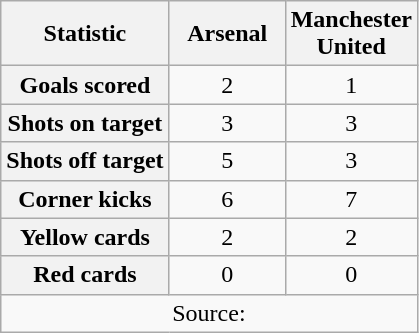<table class="wikitable plainrowheaders" style="text-align:center">
<tr>
<th scope="col">Statistic</th>
<th scope="col" style="width:70px">Arsenal</th>
<th scope="col" style="width:70px">Manchester United</th>
</tr>
<tr>
<th scope=row>Goals scored</th>
<td>2</td>
<td>1</td>
</tr>
<tr>
<th scope=row>Shots on target</th>
<td>3</td>
<td>3</td>
</tr>
<tr>
<th scope=row>Shots off target</th>
<td>5</td>
<td>3</td>
</tr>
<tr>
<th scope=row>Corner kicks</th>
<td>6</td>
<td>7</td>
</tr>
<tr>
<th scope=row>Yellow cards</th>
<td>2</td>
<td>2</td>
</tr>
<tr>
<th scope=row>Red cards</th>
<td>0</td>
<td>0</td>
</tr>
<tr>
<td colspan="3">Source:</td>
</tr>
</table>
